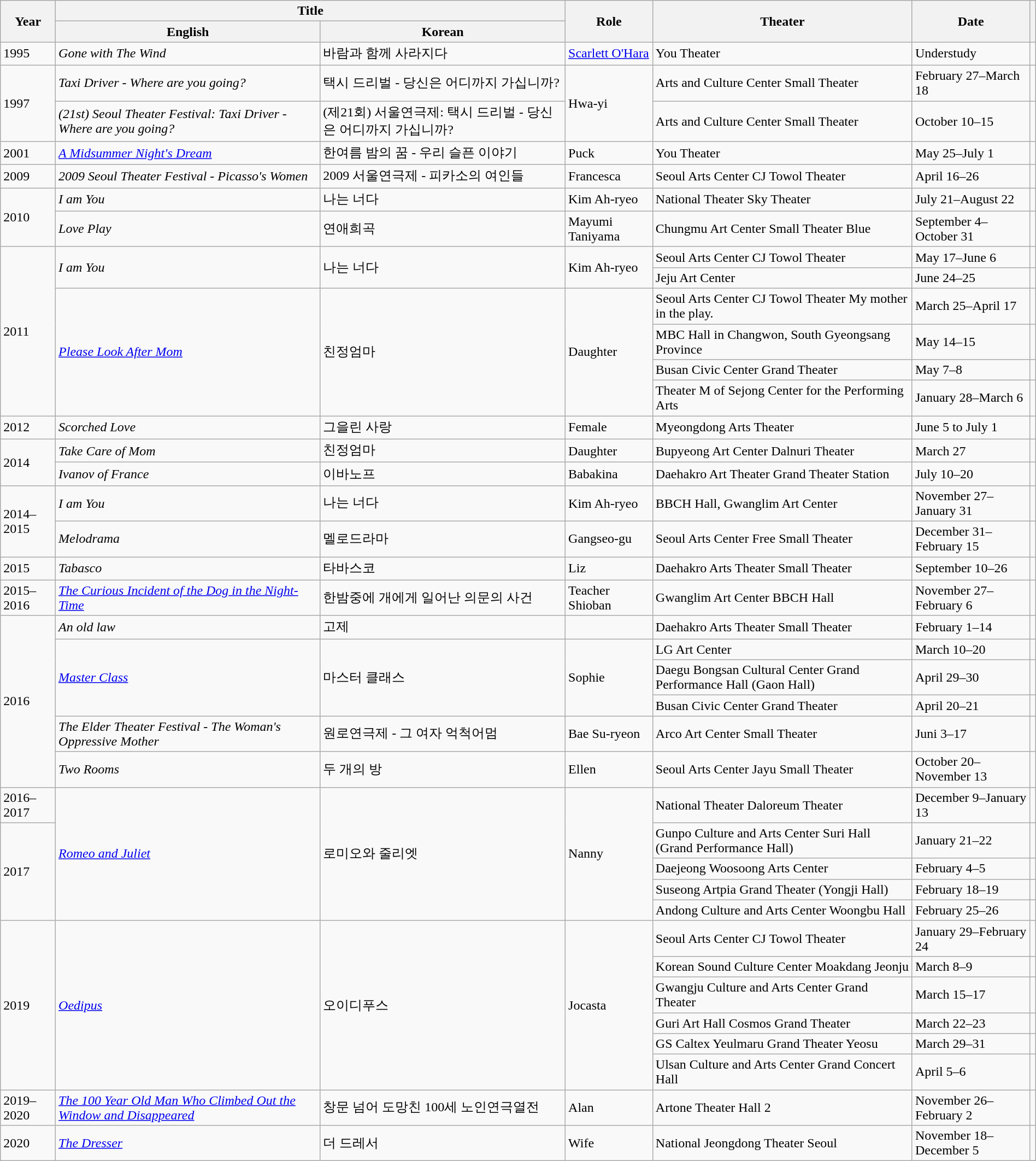<table class="wikitable sortable" style="clear:none; font-size:100%; padding:0 auto; width:100%; margin:auto">
<tr>
<th rowspan="2" scope="col">Year</th>
<th colspan="2" scope="col">Title</th>
<th rowspan="2" scope="col">Role</th>
<th rowspan="2" scope="col">Theater</th>
<th rowspan="2" scope="col">Date</th>
<th rowspan="2" scope="col" class="unsortable"></th>
</tr>
<tr>
<th>English</th>
<th>Korean</th>
</tr>
<tr>
<td>1995</td>
<td><em>Gone with The Wind</em></td>
<td>바람과 함께 사라지다</td>
<td><a href='#'>Scarlett O'Hara</a></td>
<td>You Theater</td>
<td>Understudy</td>
<td></td>
</tr>
<tr>
<td rowspan="2">1997</td>
<td><em>Taxi Driver - Where are you going?</em></td>
<td>택시 드리벌 - 당신은 어디까지 가십니까?</td>
<td rowspan="2">Hwa-yi</td>
<td>Arts and Culture Center Small Theater</td>
<td>February 27–March 18</td>
<td></td>
</tr>
<tr>
<td><em>(21st) Seoul Theater Festival: Taxi Driver - Where are you going?</em></td>
<td>(제21회) 서울연극제: 택시 드리벌 - 당신은 어디까지 가십니까?</td>
<td>Arts and Culture Center Small Theater</td>
<td>October 10–15</td>
<td></td>
</tr>
<tr>
<td>2001</td>
<td><em><a href='#'>A Midsummer Night's Dream</a></em></td>
<td>한여름 밤의 꿈 - 우리 슬픈 이야기</td>
<td>Puck</td>
<td>You Theater</td>
<td>May 25–July 1</td>
<td></td>
</tr>
<tr>
<td>2009</td>
<td><em>2009 Seoul Theater Festival - Picasso's Women</em></td>
<td>2009 서울연극제 - 피카소의 여인들</td>
<td>Francesca</td>
<td>Seoul Arts Center CJ Towol Theater</td>
<td>April 16–26</td>
<td></td>
</tr>
<tr>
<td rowspan="2">2010</td>
<td><em>I am You</em></td>
<td>나는 너다</td>
<td>Kim Ah-ryeo</td>
<td>National Theater Sky Theater</td>
<td>July 21–August 22</td>
<td></td>
</tr>
<tr>
<td><em>Love Play</em></td>
<td>연애희곡</td>
<td>Mayumi Taniyama</td>
<td>Chungmu Art Center Small Theater Blue</td>
<td>September 4–October 31</td>
<td></td>
</tr>
<tr>
<td rowspan="6">2011</td>
<td rowspan="2"><em>I am You</em></td>
<td rowspan="2">나는 너다</td>
<td rowspan="2">Kim Ah-ryeo</td>
<td>Seoul Arts Center CJ Towol Theater</td>
<td>May 17–June 6</td>
<td></td>
</tr>
<tr>
<td>Jeju Art Center</td>
<td>June 24–25</td>
<td></td>
</tr>
<tr>
<td rowspan="4"><em><a href='#'>Please Look After Mom</a></em></td>
<td rowspan="4">친정엄마</td>
<td rowspan="4">Daughter</td>
<td>Seoul Arts Center CJ Towol Theater My mother in the play.</td>
<td>March 25–April 17</td>
<td></td>
</tr>
<tr>
<td>MBC Hall in Changwon, South Gyeongsang Province</td>
<td>May 14–15</td>
<td></td>
</tr>
<tr>
<td>Busan Civic Center Grand Theater</td>
<td>May 7–8</td>
<td></td>
</tr>
<tr>
<td>Theater M of Sejong Center for the Performing Arts</td>
<td>January 28–March 6</td>
<td></td>
</tr>
<tr>
<td>2012</td>
<td><em>Scorched Love</em></td>
<td>그을린 사랑</td>
<td>Female</td>
<td>Myeongdong Arts Theater</td>
<td>June 5 to July 1</td>
<td></td>
</tr>
<tr>
<td rowspan="2">2014</td>
<td><em>Take Care of Mom</em></td>
<td>친정엄마</td>
<td>Daughter</td>
<td>Bupyeong Art Center Dalnuri Theater</td>
<td>March 27</td>
<td></td>
</tr>
<tr>
<td><em>Ivanov of France</em></td>
<td>이바노프</td>
<td>Babakina</td>
<td>Daehakro Art Theater Grand Theater Station</td>
<td>July 10–20</td>
<td></td>
</tr>
<tr>
<td rowspan="2">2014–2015</td>
<td><em>I am You</em></td>
<td>나는 너다</td>
<td>Kim Ah-ryeo</td>
<td>BBCH Hall, Gwanglim Art Center</td>
<td>November 27–January 31</td>
<td></td>
</tr>
<tr>
<td><em>Melodrama</em></td>
<td>멜로드라마</td>
<td>Gangseo-gu</td>
<td>Seoul Arts Center Free Small Theater</td>
<td>December 31–February 15</td>
<td></td>
</tr>
<tr>
<td>2015</td>
<td><em>Tabasco</em></td>
<td>타바스코</td>
<td>Liz</td>
<td>Daehakro Arts Theater Small Theater</td>
<td>September 10–26</td>
<td></td>
</tr>
<tr>
<td>2015–2016</td>
<td><em><a href='#'>The Curious Incident of the Dog in the Night-Time</a></em></td>
<td>한밤중에 개에게 일어난 의문의 사건</td>
<td>Teacher Shioban</td>
<td>Gwanglim Art Center BBCH Hall</td>
<td>November 27–February 6</td>
<td></td>
</tr>
<tr>
<td rowspan="6">2016</td>
<td><em>An old law</em></td>
<td>고제</td>
<td></td>
<td>Daehakro Arts Theater Small Theater</td>
<td>February 1–14</td>
<td></td>
</tr>
<tr>
<td rowspan="3"><em><a href='#'>Master Class</a></em></td>
<td rowspan="3">마스터 클래스</td>
<td rowspan="3">Sophie</td>
<td>LG Art Center</td>
<td>March 10–20</td>
<td></td>
</tr>
<tr>
<td>Daegu Bongsan Cultural Center Grand Performance Hall (Gaon Hall)</td>
<td>April 29–30</td>
<td></td>
</tr>
<tr>
<td>Busan Civic Center Grand Theater</td>
<td>April 20–21</td>
<td></td>
</tr>
<tr>
<td><em>The Elder Theater Festival - The Woman's Oppressive Mother</em></td>
<td>원로연극제 - 그 여자 억척어멈</td>
<td>Bae Su-ryeon</td>
<td>Arco Art Center Small Theater</td>
<td>Juni 3–17</td>
<td></td>
</tr>
<tr>
<td><em>Two Rooms</em></td>
<td>두 개의 방</td>
<td>Ellen</td>
<td>Seoul Arts Center Jayu Small Theater</td>
<td>October 20–November 13</td>
<td></td>
</tr>
<tr>
<td>2016–2017</td>
<td rowspan="5"><em><a href='#'>Romeo and Juliet</a></em></td>
<td rowspan="5">로미오와 줄리엣</td>
<td rowspan="5">Nanny</td>
<td>National Theater Daloreum Theater</td>
<td>December 9–January 13</td>
<td></td>
</tr>
<tr>
<td rowspan="4">2017</td>
<td>Gunpo Culture and Arts Center Suri Hall (Grand Performance Hall)</td>
<td>January 21–22</td>
<td></td>
</tr>
<tr>
<td>Daejeong Woosoong Arts Center</td>
<td>February 4–5</td>
<td></td>
</tr>
<tr>
<td>Suseong Artpia Grand Theater (Yongji Hall)</td>
<td>February 18–19</td>
<td></td>
</tr>
<tr>
<td>Andong Culture and Arts Center Woongbu Hall</td>
<td>February 25–26</td>
<td></td>
</tr>
<tr>
<td rowspan="6">2019</td>
<td rowspan="6"><em><a href='#'>Oedipus</a></em></td>
<td rowspan="6">오이디푸스</td>
<td rowspan="6">Jocasta</td>
<td>Seoul Arts Center CJ Towol Theater</td>
<td>January 29–February 24</td>
<td></td>
</tr>
<tr>
<td>Korean Sound Culture Center Moakdang Jeonju</td>
<td>March 8–9</td>
<td></td>
</tr>
<tr>
<td>Gwangju Culture and Arts Center Grand Theater</td>
<td>March 15–17</td>
<td></td>
</tr>
<tr>
<td>Guri Art Hall Cosmos Grand Theater</td>
<td>March 22–23</td>
<td></td>
</tr>
<tr>
<td>GS Caltex Yeulmaru Grand Theater Yeosu</td>
<td>March 29–31</td>
<td></td>
</tr>
<tr>
<td>Ulsan Culture and Arts Center Grand Concert Hall</td>
<td>April 5–6</td>
<td></td>
</tr>
<tr>
<td>2019–2020</td>
<td><em><a href='#'>The 100 Year Old Man Who Climbed Out the Window and Disappeared</a></em></td>
<td>창문 넘어 도망친 100세 노인연극열전</td>
<td>Alan</td>
<td>Artone Theater Hall 2</td>
<td>November 26–February 2</td>
<td></td>
</tr>
<tr>
<td>2020</td>
<td><em><a href='#'>The Dresser</a></em></td>
<td>더 드레서</td>
<td>Wife</td>
<td>National Jeongdong Theater Seoul</td>
<td>November 18–December 5</td>
<td></td>
</tr>
</table>
